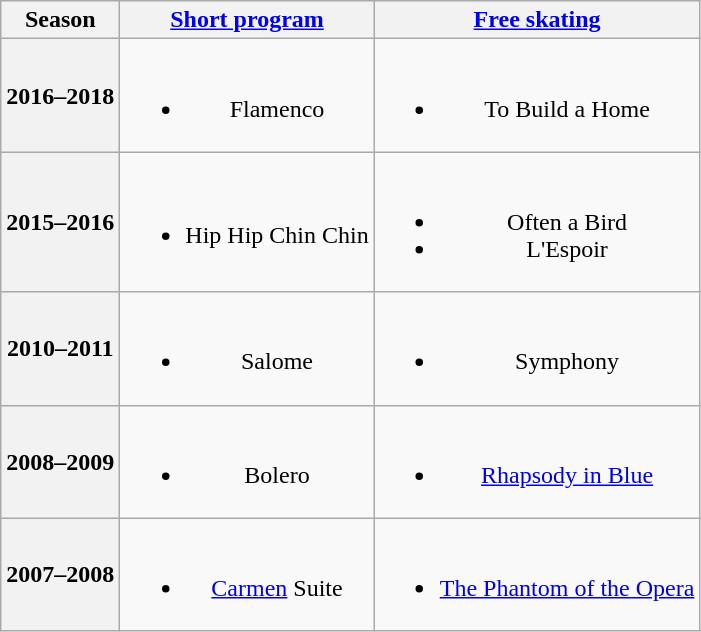<table class=wikitable style=text-align:center>
<tr>
<th>Season</th>
<th><a href='#'>Short program</a></th>
<th><a href='#'>Free skating</a></th>
</tr>
<tr>
<th>2016–2018 <br> </th>
<td><br><ul><li>Flamenco</li></ul></td>
<td><br><ul><li>To Build a Home <br></li></ul></td>
</tr>
<tr>
<th>2015–2016 <br> </th>
<td><br><ul><li>Hip Hip Chin Chin <br></li></ul></td>
<td><br><ul><li>Often a Bird <br></li><li>L'Espoir <br></li></ul></td>
</tr>
<tr>
<th>2010–2011 <br> </th>
<td><br><ul><li>Salome</li></ul></td>
<td><br><ul><li>Symphony <br></li></ul></td>
</tr>
<tr>
<th>2008–2009 <br> </th>
<td><br><ul><li>Bolero <br></li></ul></td>
<td><br><ul><li><a href='#'>Rhapsody in Blue</a> <br></li></ul></td>
</tr>
<tr>
<th>2007–2008 <br> </th>
<td><br><ul><li><a href='#'>Carmen</a> Suite <br></li></ul></td>
<td><br><ul><li><a href='#'>The Phantom of the Opera</a> <br></li></ul></td>
</tr>
</table>
